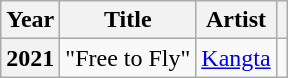<table class="wikitable plainrowheaders">
<tr>
<th scope="col">Year</th>
<th scope="col">Title</th>
<th scope="col">Artist</th>
<th scope="col" class="unsortable"></th>
</tr>
<tr>
<th scope="row">2021</th>
<td>"Free to Fly"</td>
<td><a href='#'>Kangta</a></td>
<td style="text-align:center"></td>
</tr>
</table>
